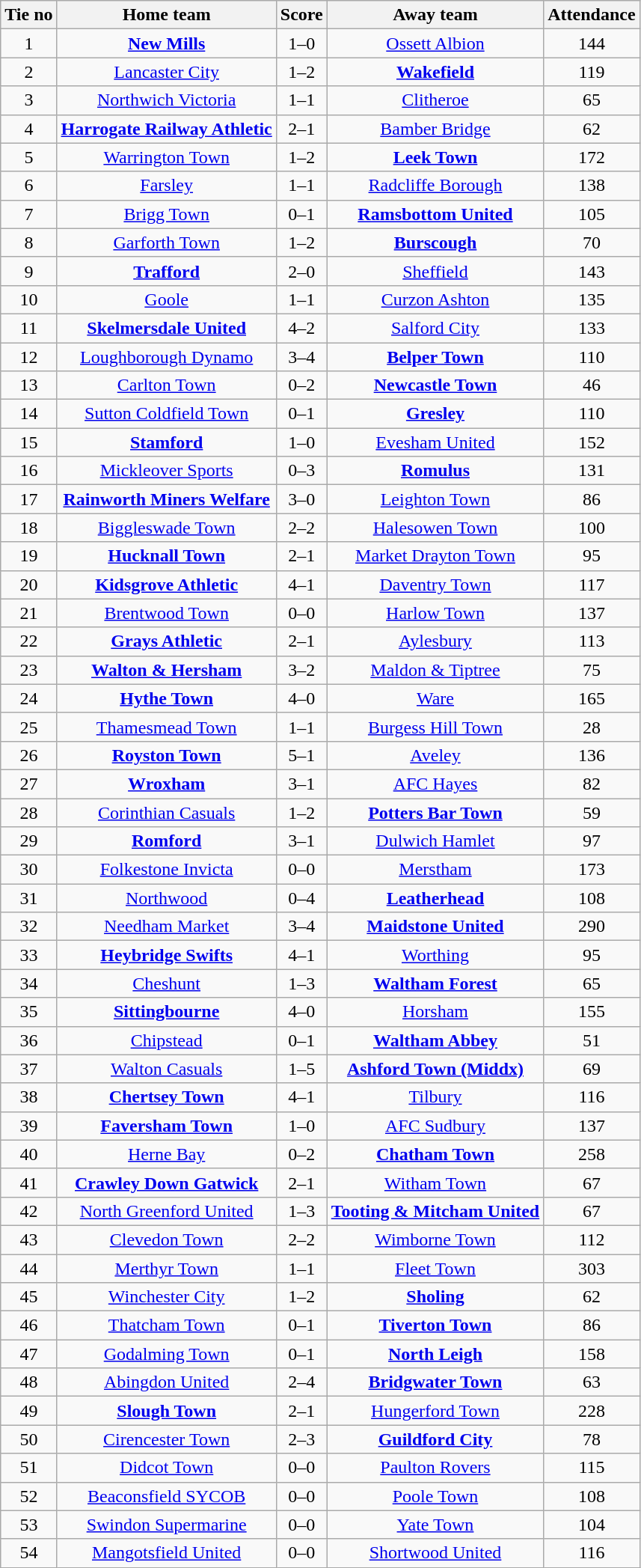<table class="wikitable" style="text-align:center">
<tr>
<th>Tie no</th>
<th>Home team</th>
<th>Score</th>
<th>Away team</th>
<th>Attendance</th>
</tr>
<tr>
<td>1</td>
<td><strong><a href='#'>New Mills</a></strong></td>
<td>1–0</td>
<td><a href='#'>Ossett Albion</a></td>
<td>144</td>
</tr>
<tr>
<td>2</td>
<td><a href='#'>Lancaster City</a></td>
<td>1–2</td>
<td><strong><a href='#'>Wakefield</a></strong></td>
<td>119</td>
</tr>
<tr>
<td>3</td>
<td><a href='#'>Northwich Victoria</a></td>
<td>1–1</td>
<td><a href='#'>Clitheroe</a></td>
<td>65</td>
</tr>
<tr>
<td>4</td>
<td><strong><a href='#'>Harrogate Railway Athletic</a></strong></td>
<td>2–1</td>
<td><a href='#'>Bamber Bridge</a></td>
<td>62</td>
</tr>
<tr>
<td>5</td>
<td><a href='#'>Warrington Town</a></td>
<td>1–2</td>
<td><strong><a href='#'>Leek Town</a></strong></td>
<td>172</td>
</tr>
<tr>
<td>6</td>
<td><a href='#'>Farsley</a></td>
<td>1–1</td>
<td><a href='#'>Radcliffe Borough</a></td>
<td>138</td>
</tr>
<tr>
<td>7</td>
<td><a href='#'>Brigg Town</a></td>
<td>0–1</td>
<td><strong><a href='#'>Ramsbottom United</a></strong></td>
<td>105</td>
</tr>
<tr>
<td>8</td>
<td><a href='#'>Garforth Town</a></td>
<td>1–2</td>
<td><strong><a href='#'>Burscough</a></strong></td>
<td>70</td>
</tr>
<tr>
<td>9</td>
<td><strong><a href='#'>Trafford</a></strong></td>
<td>2–0</td>
<td><a href='#'>Sheffield</a></td>
<td>143</td>
</tr>
<tr>
<td>10</td>
<td><a href='#'>Goole</a></td>
<td>1–1</td>
<td><a href='#'>Curzon Ashton</a></td>
<td>135</td>
</tr>
<tr>
<td>11</td>
<td><strong><a href='#'>Skelmersdale United</a></strong></td>
<td>4–2</td>
<td><a href='#'>Salford City</a></td>
<td>133</td>
</tr>
<tr>
<td>12</td>
<td><a href='#'>Loughborough Dynamo</a></td>
<td>3–4</td>
<td><strong><a href='#'>Belper Town</a></strong></td>
<td>110</td>
</tr>
<tr>
<td>13</td>
<td><a href='#'>Carlton Town</a></td>
<td>0–2</td>
<td><strong><a href='#'>Newcastle Town</a></strong></td>
<td>46</td>
</tr>
<tr>
<td>14</td>
<td><a href='#'>Sutton Coldfield Town</a></td>
<td>0–1</td>
<td><strong><a href='#'>Gresley</a></strong></td>
<td>110</td>
</tr>
<tr>
<td>15</td>
<td><strong><a href='#'>Stamford</a></strong></td>
<td>1–0</td>
<td><a href='#'>Evesham United</a></td>
<td>152</td>
</tr>
<tr>
<td>16</td>
<td><a href='#'>Mickleover Sports</a></td>
<td>0–3</td>
<td><strong><a href='#'>Romulus</a></strong></td>
<td>131</td>
</tr>
<tr>
<td>17</td>
<td><strong><a href='#'>Rainworth Miners Welfare</a></strong></td>
<td>3–0</td>
<td><a href='#'>Leighton Town</a></td>
<td>86</td>
</tr>
<tr>
<td>18</td>
<td><a href='#'>Biggleswade Town</a></td>
<td>2–2</td>
<td><a href='#'>Halesowen Town</a></td>
<td>100</td>
</tr>
<tr>
<td>19</td>
<td><strong><a href='#'>Hucknall Town</a></strong></td>
<td>2–1</td>
<td><a href='#'>Market Drayton Town</a></td>
<td>95</td>
</tr>
<tr>
<td>20</td>
<td><strong><a href='#'>Kidsgrove Athletic</a></strong></td>
<td>4–1</td>
<td><a href='#'>Daventry Town</a></td>
<td>117</td>
</tr>
<tr>
<td>21</td>
<td><a href='#'>Brentwood Town</a></td>
<td>0–0</td>
<td><a href='#'>Harlow Town</a></td>
<td>137</td>
</tr>
<tr>
<td>22</td>
<td><strong><a href='#'>Grays Athletic</a></strong></td>
<td>2–1</td>
<td><a href='#'>Aylesbury</a></td>
<td>113</td>
</tr>
<tr>
<td>23</td>
<td><strong><a href='#'>Walton & Hersham</a></strong></td>
<td>3–2</td>
<td><a href='#'>Maldon & Tiptree</a></td>
<td>75</td>
</tr>
<tr>
<td>24</td>
<td><strong><a href='#'>Hythe Town</a></strong></td>
<td>4–0</td>
<td><a href='#'>Ware</a></td>
<td>165</td>
</tr>
<tr>
<td>25</td>
<td><a href='#'>Thamesmead Town</a></td>
<td>1–1</td>
<td><a href='#'>Burgess Hill Town</a></td>
<td>28</td>
</tr>
<tr>
<td>26</td>
<td><strong><a href='#'>Royston Town</a></strong></td>
<td>5–1</td>
<td><a href='#'>Aveley</a></td>
<td>136</td>
</tr>
<tr>
<td>27</td>
<td><strong><a href='#'>Wroxham</a></strong></td>
<td>3–1</td>
<td><a href='#'>AFC Hayes</a></td>
<td>82</td>
</tr>
<tr>
<td>28</td>
<td><a href='#'>Corinthian Casuals</a></td>
<td>1–2</td>
<td><strong><a href='#'>Potters Bar Town</a></strong></td>
<td>59</td>
</tr>
<tr>
<td>29</td>
<td><strong><a href='#'>Romford</a></strong></td>
<td>3–1</td>
<td><a href='#'>Dulwich Hamlet</a></td>
<td>97</td>
</tr>
<tr>
<td>30</td>
<td><a href='#'>Folkestone Invicta</a></td>
<td>0–0</td>
<td><a href='#'>Merstham</a></td>
<td>173</td>
</tr>
<tr>
<td>31</td>
<td><a href='#'>Northwood</a></td>
<td>0–4</td>
<td><strong><a href='#'>Leatherhead</a></strong></td>
<td>108</td>
</tr>
<tr>
<td>32</td>
<td><a href='#'>Needham Market</a></td>
<td>3–4</td>
<td><strong><a href='#'>Maidstone United</a></strong></td>
<td>290</td>
</tr>
<tr>
<td>33</td>
<td><strong><a href='#'>Heybridge Swifts</a></strong></td>
<td>4–1</td>
<td><a href='#'>Worthing</a></td>
<td>95</td>
</tr>
<tr>
<td>34</td>
<td><a href='#'>Cheshunt</a></td>
<td>1–3</td>
<td><strong><a href='#'>Waltham Forest</a></strong></td>
<td>65</td>
</tr>
<tr>
<td>35</td>
<td><strong><a href='#'>Sittingbourne</a></strong></td>
<td>4–0</td>
<td><a href='#'>Horsham</a></td>
<td>155</td>
</tr>
<tr>
<td>36</td>
<td><a href='#'>Chipstead</a></td>
<td>0–1</td>
<td><strong><a href='#'>Waltham Abbey</a></strong></td>
<td>51</td>
</tr>
<tr>
<td>37</td>
<td><a href='#'>Walton Casuals</a></td>
<td>1–5</td>
<td><strong><a href='#'>Ashford Town (Middx)</a></strong></td>
<td>69</td>
</tr>
<tr>
<td>38</td>
<td><strong><a href='#'>Chertsey Town</a></strong></td>
<td>4–1</td>
<td><a href='#'>Tilbury</a></td>
<td>116</td>
</tr>
<tr>
<td>39</td>
<td><strong><a href='#'>Faversham Town</a></strong></td>
<td>1–0</td>
<td><a href='#'>AFC Sudbury</a></td>
<td>137</td>
</tr>
<tr>
<td>40</td>
<td><a href='#'>Herne Bay</a></td>
<td>0–2</td>
<td><strong><a href='#'>Chatham Town</a></strong></td>
<td>258</td>
</tr>
<tr>
<td>41</td>
<td><strong><a href='#'>Crawley Down Gatwick</a></strong></td>
<td>2–1</td>
<td><a href='#'>Witham Town</a></td>
<td>67</td>
</tr>
<tr>
<td>42</td>
<td><a href='#'>North Greenford United</a></td>
<td>1–3</td>
<td><strong><a href='#'>Tooting & Mitcham United</a></strong></td>
<td>67</td>
</tr>
<tr>
<td>43</td>
<td><a href='#'>Clevedon Town</a></td>
<td>2–2</td>
<td><a href='#'>Wimborne Town</a></td>
<td>112</td>
</tr>
<tr>
<td>44</td>
<td><a href='#'>Merthyr Town</a></td>
<td>1–1</td>
<td><a href='#'>Fleet Town</a></td>
<td>303</td>
</tr>
<tr>
<td>45</td>
<td><a href='#'>Winchester City</a></td>
<td>1–2</td>
<td><strong><a href='#'>Sholing</a></strong></td>
<td>62</td>
</tr>
<tr>
<td>46</td>
<td><a href='#'>Thatcham Town</a></td>
<td>0–1</td>
<td><strong><a href='#'>Tiverton Town</a></strong></td>
<td>86</td>
</tr>
<tr>
<td>47</td>
<td><a href='#'>Godalming Town</a></td>
<td>0–1</td>
<td><strong><a href='#'>North Leigh</a></strong></td>
<td>158</td>
</tr>
<tr>
<td>48</td>
<td><a href='#'>Abingdon United</a></td>
<td>2–4</td>
<td><strong><a href='#'>Bridgwater Town</a></strong></td>
<td>63</td>
</tr>
<tr>
<td>49</td>
<td><strong><a href='#'>Slough Town</a></strong></td>
<td>2–1</td>
<td><a href='#'>Hungerford Town</a></td>
<td>228</td>
</tr>
<tr>
<td>50</td>
<td><a href='#'>Cirencester Town</a></td>
<td>2–3</td>
<td><strong><a href='#'>Guildford City</a></strong></td>
<td>78</td>
</tr>
<tr>
<td>51</td>
<td><a href='#'>Didcot Town</a></td>
<td>0–0</td>
<td><a href='#'>Paulton Rovers</a></td>
<td>115</td>
</tr>
<tr>
<td>52</td>
<td><a href='#'>Beaconsfield SYCOB</a></td>
<td>0–0</td>
<td><a href='#'>Poole Town</a></td>
<td>108</td>
</tr>
<tr>
<td>53</td>
<td><a href='#'>Swindon Supermarine</a></td>
<td>0–0</td>
<td><a href='#'>Yate Town</a></td>
<td>104</td>
</tr>
<tr>
<td>54</td>
<td><a href='#'>Mangotsfield United</a></td>
<td>0–0</td>
<td><a href='#'>Shortwood United</a></td>
<td>116</td>
</tr>
</table>
